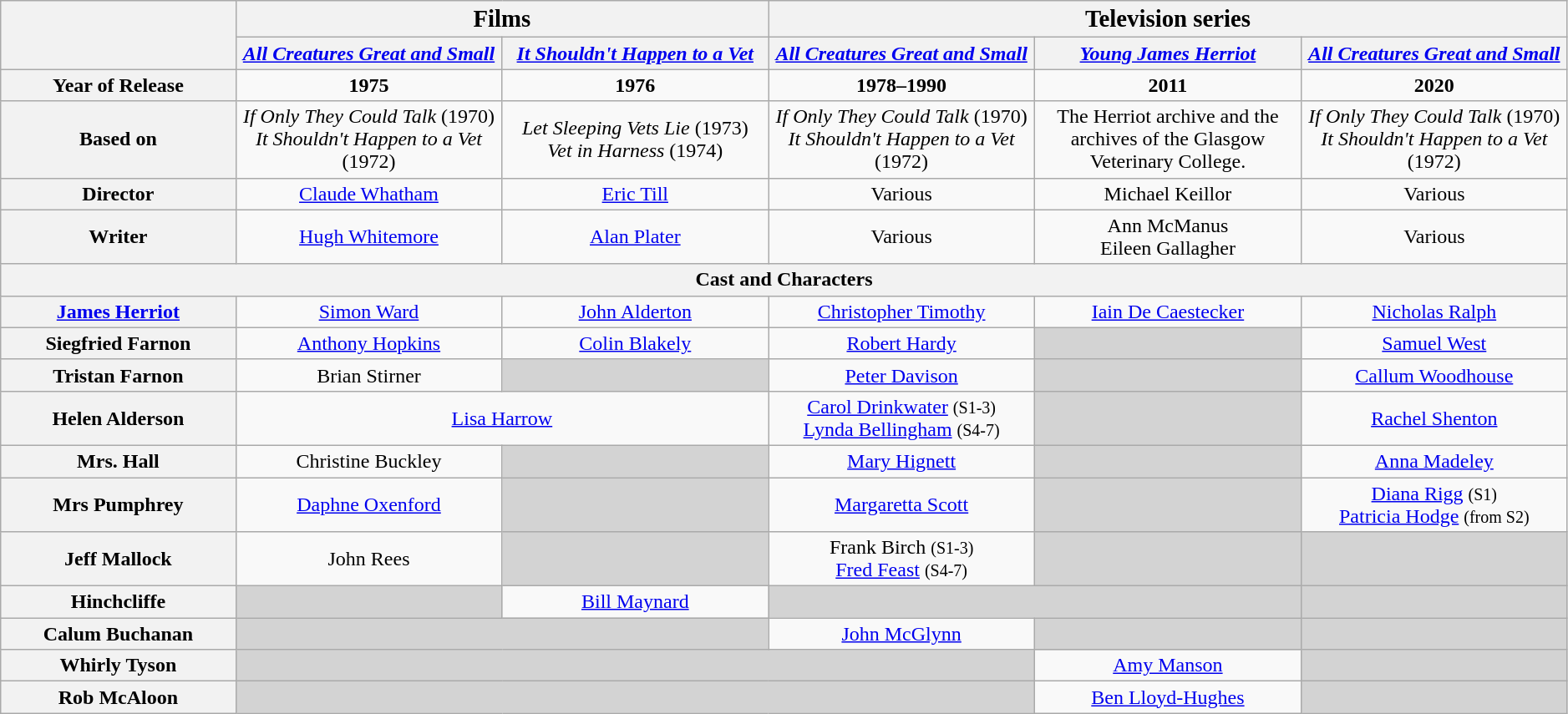<table class="wikitable" style="text-align:center" width=99%>
<tr>
<th rowspan="2" width="15%"></th>
<th colspan="2" align="center"><big>Films</big></th>
<th colspan="3" align="center"><big>Television series</big></th>
</tr>
<tr>
<th align="center" width="17%"><em><a href='#'>All Creatures Great and Small</a></em></th>
<th align="center" width="17%"><em><a href='#'>It Shouldn't Happen to a Vet</a></em></th>
<th align="center" width="17%"><em><a href='#'>All Creatures Great and Small</a></em></th>
<th align="center" width="17%"><em><a href='#'>Young James Herriot</a></em></th>
<th align="center" width="17%"><em><a href='#'>All Creatures Great and Small</a></em></th>
</tr>
<tr>
<th colspan="1" align="center"><strong>Year of Release</strong></th>
<td colspan="1" align="center"><strong>1975</strong></td>
<td colspan="1" align="center"><strong>1976</strong></td>
<td colspan="1" align="center"><strong>1978–1990</strong></td>
<td colspan="1" align="center"><strong>2011</strong></td>
<td colspan="1" align="center"><strong>2020</strong></td>
</tr>
<tr>
<th>Based on</th>
<td><em>If Only They Could Talk</em> (1970)<br><em>It Shouldn't Happen to a Vet</em> (1972)</td>
<td><em>Let Sleeping Vets Lie</em> (1973)<br><em>Vet in Harness</em> (1974)</td>
<td><em>If Only They Could Talk</em> (1970)<br><em>It Shouldn't Happen to a Vet</em> (1972)</td>
<td>The Herriot archive and the archives of the Glasgow Veterinary College.</td>
<td><em>If Only They Could Talk</em> (1970)<br><em>It Shouldn't Happen to a Vet</em> (1972)</td>
</tr>
<tr>
<th>Director</th>
<td><a href='#'>Claude Whatham</a></td>
<td><a href='#'>Eric Till</a></td>
<td>Various</td>
<td>Michael Keillor</td>
<td>Various</td>
</tr>
<tr>
<th>Writer</th>
<td><a href='#'>Hugh Whitemore</a></td>
<td><a href='#'>Alan Plater</a></td>
<td>Various</td>
<td>Ann McManus<br>Eileen Gallagher</td>
<td>Various</td>
</tr>
<tr>
<th colspan="6"><strong>Cast and Characters</strong></th>
</tr>
<tr>
<th><a href='#'>James Herriot</a></th>
<td><a href='#'>Simon Ward</a></td>
<td><a href='#'>John Alderton</a></td>
<td><a href='#'>Christopher Timothy</a></td>
<td><a href='#'>Iain De Caestecker</a></td>
<td><a href='#'>Nicholas Ralph</a></td>
</tr>
<tr>
<th>Siegfried Farnon</th>
<td><a href='#'>Anthony Hopkins</a></td>
<td><a href='#'>Colin Blakely</a></td>
<td><a href='#'>Robert Hardy</a></td>
<td colspan="1" style="background-color:lightgrey;"> </td>
<td><a href='#'>Samuel West</a></td>
</tr>
<tr>
<th>Tristan Farnon</th>
<td>Brian Stirner</td>
<td colspan="1" style="background-color:lightgrey;"> </td>
<td><a href='#'>Peter Davison</a></td>
<td colspan="1" style="background-color:lightgrey;"> </td>
<td><a href='#'>Callum Woodhouse</a></td>
</tr>
<tr>
<th>Helen Alderson</th>
<td colspan="2"><a href='#'>Lisa Harrow</a></td>
<td><a href='#'>Carol Drinkwater</a> <small>(S1-3)</small><br><a href='#'>Lynda Bellingham</a> <small>(S4-7)</small></td>
<td colspan="1" style="background-color:lightgrey;"> </td>
<td><a href='#'>Rachel Shenton</a></td>
</tr>
<tr>
<th>Mrs. Hall</th>
<td>Christine Buckley</td>
<td colspan="1" style="background-color:lightgrey;"> </td>
<td><a href='#'>Mary Hignett</a></td>
<td colspan="1" style="background-color:lightgrey;"> </td>
<td><a href='#'>Anna Madeley</a></td>
</tr>
<tr>
<th>Mrs Pumphrey</th>
<td><a href='#'>Daphne Oxenford</a></td>
<td colspan="1" style="background-color:lightgrey;"> </td>
<td><a href='#'>Margaretta Scott</a></td>
<td colspan="1" style="background-color:lightgrey;"> </td>
<td><a href='#'>Diana Rigg</a> <small>(S1)</small><br><a href='#'>Patricia Hodge</a> <small>(from S2)</small></td>
</tr>
<tr>
<th>Jeff Mallock</th>
<td>John Rees</td>
<td colspan="1" style="background-color:lightgrey;"> </td>
<td>Frank Birch <small>(S1-3)</small><br><a href='#'>Fred Feast</a> <small>(S4-7)</small></td>
<td colspan="1" style="background-color:lightgrey;"> </td>
<td colspan="1" style="background-color:lightgrey;"> </td>
</tr>
<tr>
<th>Hinchcliffe</th>
<td colspan="1" style="background-color:lightgrey;"> </td>
<td><a href='#'>Bill Maynard</a></td>
<td colspan="2" style="background-color:lightgrey;"> </td>
<td colspan="1" style="background-color:lightgrey;"> </td>
</tr>
<tr>
<th>Calum Buchanan</th>
<td colspan="2" style="background-color:lightgrey;"> </td>
<td><a href='#'>John McGlynn</a></td>
<td colspan="1" style="background-color:lightgrey;"> </td>
<td colspan="1" style="background-color:lightgrey;"> </td>
</tr>
<tr>
<th>Whirly Tyson</th>
<td colspan="3" style="background-color:lightgrey;"> </td>
<td><a href='#'>Amy Manson</a></td>
<td colspan="1" style="background-color:lightgrey;"> </td>
</tr>
<tr>
<th>Rob McAloon</th>
<td colspan="3" style="background-color:lightgrey;"> </td>
<td><a href='#'>Ben Lloyd-Hughes</a></td>
<td colspan="1" style="background-color:lightgrey;"> </td>
</tr>
</table>
